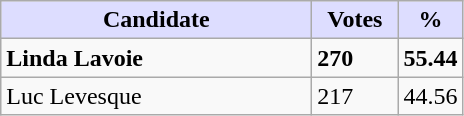<table class="wikitable">
<tr>
<th style="background:#ddf; width:200px;">Candidate</th>
<th style="background:#ddf; width:50px;">Votes</th>
<th style="background:#ddf; width:30px;">%</th>
</tr>
<tr>
<td><strong>Linda Lavoie</strong></td>
<td><strong>270</strong></td>
<td><strong>55.44</strong></td>
</tr>
<tr>
<td>Luc Levesque</td>
<td>217</td>
<td>44.56</td>
</tr>
</table>
